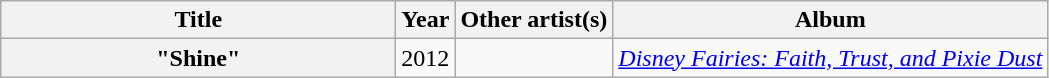<table class="wikitable plainrowheaders" style="text-align:center;">
<tr>
<th scope="col" style="width:16em;">Title</th>
<th scope="col">Year</th>
<th scope="col">Other artist(s)</th>
<th scope="col">Album</th>
</tr>
<tr>
<th scope="row">"Shine"</th>
<td>2012</td>
<td></td>
<td><em><a href='#'>Disney Fairies: Faith, Trust, and Pixie Dust</a></em></td>
</tr>
</table>
